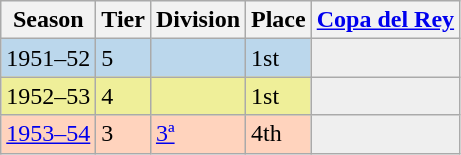<table class="wikitable">
<tr style="background:#f0f6fa;">
<th>Season</th>
<th>Tier</th>
<th>Division</th>
<th>Place</th>
<th><a href='#'>Copa del Rey</a></th>
</tr>
<tr>
<td style="background:#BBD7EC;">1951–52</td>
<td style="background:#BBD7EC;">5</td>
<td style="background:#BBD7EC;"></td>
<td style="background:#BBD7EC;">1st</td>
<th style="background:#efefef;"></th>
</tr>
<tr>
<td style="background:#EFEF99;">1952–53</td>
<td style="background:#EFEF99;">4</td>
<td style="background:#EFEF99;"></td>
<td style="background:#EFEF99;">1st</td>
<th style="background:#efefef;"></th>
</tr>
<tr>
<td style="background:#FFD3BD;"><a href='#'>1953–54</a></td>
<td style="background:#FFD3BD;">3</td>
<td style="background:#FFD3BD;"><a href='#'>3ª</a></td>
<td style="background:#FFD3BD;">4th</td>
<th style="background:#efefef;"></th>
</tr>
</table>
